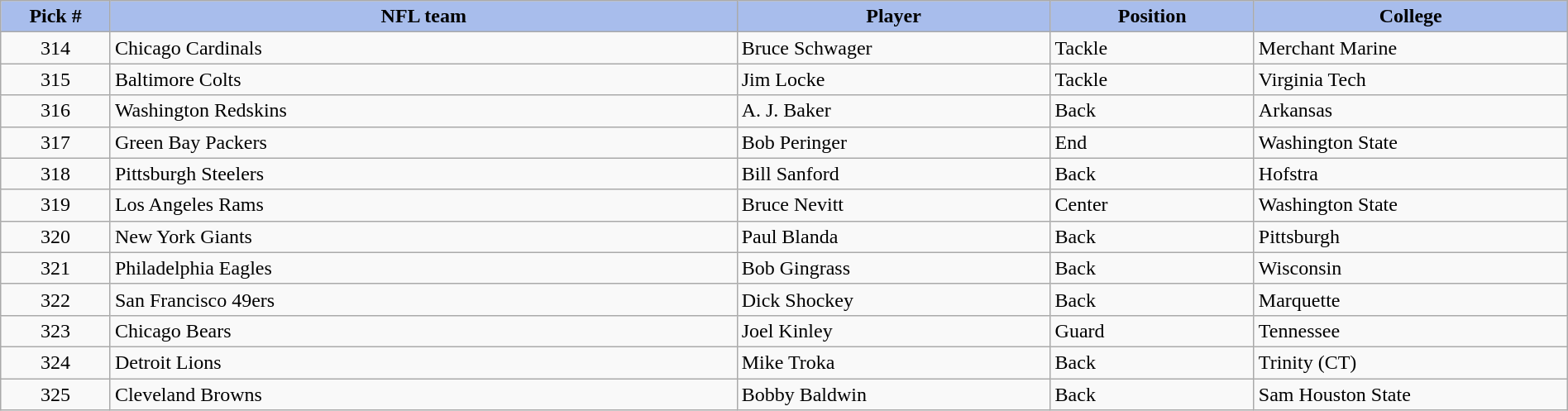<table class="wikitable sortable sortable" style="width: 100%">
<tr>
<th style="background:#A8BDEC;" width=7%>Pick #</th>
<th width=40% style="background:#A8BDEC;">NFL team</th>
<th width=20% style="background:#A8BDEC;">Player</th>
<th width=13% style="background:#A8BDEC;">Position</th>
<th style="background:#A8BDEC;">College</th>
</tr>
<tr>
<td align=center>314</td>
<td>Chicago Cardinals</td>
<td>Bruce Schwager</td>
<td>Tackle</td>
<td>Merchant Marine</td>
</tr>
<tr>
<td align=center>315</td>
<td>Baltimore Colts</td>
<td>Jim Locke</td>
<td>Tackle</td>
<td>Virginia Tech</td>
</tr>
<tr>
<td align=center>316</td>
<td>Washington Redskins</td>
<td>A. J. Baker</td>
<td>Back</td>
<td>Arkansas</td>
</tr>
<tr>
<td align=center>317</td>
<td>Green Bay Packers</td>
<td>Bob Peringer</td>
<td>End</td>
<td>Washington State</td>
</tr>
<tr>
<td align=center>318</td>
<td>Pittsburgh Steelers</td>
<td>Bill Sanford</td>
<td>Back</td>
<td>Hofstra</td>
</tr>
<tr>
<td align=center>319</td>
<td>Los Angeles Rams</td>
<td>Bruce Nevitt</td>
<td>Center</td>
<td>Washington State</td>
</tr>
<tr>
<td align=center>320</td>
<td>New York Giants</td>
<td>Paul Blanda</td>
<td>Back</td>
<td>Pittsburgh</td>
</tr>
<tr>
<td align=center>321</td>
<td>Philadelphia Eagles</td>
<td>Bob Gingrass</td>
<td>Back</td>
<td>Wisconsin</td>
</tr>
<tr>
<td align=center>322</td>
<td>San Francisco 49ers</td>
<td>Dick Shockey</td>
<td>Back</td>
<td>Marquette</td>
</tr>
<tr>
<td align=center>323</td>
<td>Chicago Bears</td>
<td>Joel Kinley</td>
<td>Guard</td>
<td>Tennessee</td>
</tr>
<tr>
<td align=center>324</td>
<td>Detroit Lions</td>
<td>Mike Troka</td>
<td>Back</td>
<td>Trinity (CT)</td>
</tr>
<tr>
<td align=center>325</td>
<td>Cleveland Browns</td>
<td>Bobby Baldwin</td>
<td>Back</td>
<td>Sam Houston State</td>
</tr>
</table>
